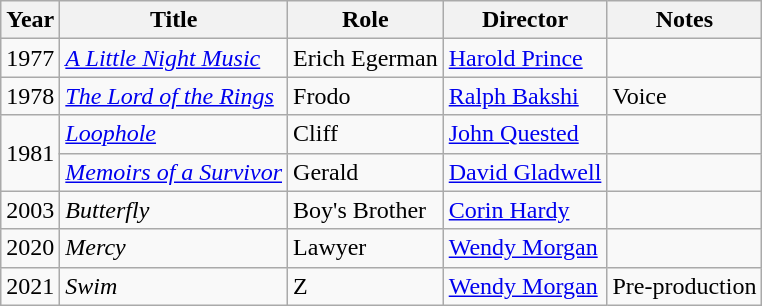<table class="wikitable">
<tr>
<th>Year</th>
<th>Title</th>
<th>Role</th>
<th>Director</th>
<th>Notes</th>
</tr>
<tr>
<td>1977</td>
<td><em><a href='#'>A Little Night Music</a></em></td>
<td>Erich Egerman</td>
<td><a href='#'>Harold Prince</a></td>
<td></td>
</tr>
<tr>
<td>1978</td>
<td><em><a href='#'>The Lord of the Rings</a></em></td>
<td>Frodo</td>
<td><a href='#'>Ralph Bakshi</a></td>
<td>Voice</td>
</tr>
<tr>
<td rowspan="2">1981</td>
<td><em><a href='#'>Loophole</a></em></td>
<td>Cliff</td>
<td><a href='#'>John Quested</a></td>
<td></td>
</tr>
<tr>
<td><em><a href='#'>Memoirs of a Survivor</a></em></td>
<td>Gerald</td>
<td><a href='#'>David Gladwell</a></td>
<td></td>
</tr>
<tr>
<td>2003</td>
<td><em>Butterfly</em></td>
<td>Boy's Brother</td>
<td><a href='#'>Corin Hardy</a></td>
<td></td>
</tr>
<tr>
<td>2020</td>
<td><em>Mercy</em></td>
<td>Lawyer</td>
<td><a href='#'>Wendy Morgan</a></td>
<td></td>
</tr>
<tr>
<td>2021</td>
<td><em>Swim</em></td>
<td>Z</td>
<td><a href='#'>Wendy Morgan</a></td>
<td>Pre-production</td>
</tr>
</table>
